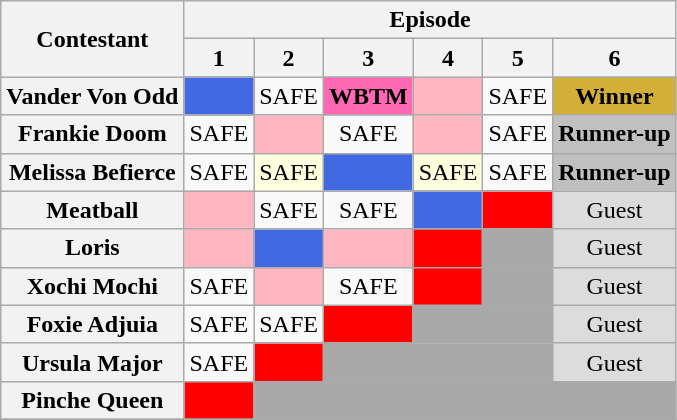<table class="wikitable" style="text-align:center">
<tr>
<th scope="col" rowspan="2">Contestant</th>
<th colspan="8">Episode</th>
</tr>
<tr>
<th scope="col">1</th>
<th scope="col">2</th>
<th scope="col">3</th>
<th scope="col">4</th>
<th scope="col">5</th>
<th scope="col">6</th>
</tr>
<tr>
<th scope="row">Vander Von Odd</th>
<td bgcolor="royalblue"><strong></strong></td>
<td>SAFE</td>
<td bgcolor="hotpink"><strong>WBTM</strong></td>
<td bgcolor="lightpink"></td>
<td>SAFE</td>
<td bgcolor="#D4AF37"><strong>Winner</strong></td>
</tr>
<tr>
<th scope="row">Frankie Doom</th>
<td>SAFE</td>
<td bgcolor="lightpink"></td>
<td>SAFE</td>
<td bgcolor="lightpink"></td>
<td>SAFE</td>
<td bgcolor="silver" nowrap><strong>Runner-up</strong></td>
</tr>
<tr>
<th scope="row" nowrap>Melissa Befierce</th>
<td>SAFE</td>
<td bgcolor="lightyellow">SAFE</td>
<td bgcolor="royalblue"><strong></strong></td>
<td bgcolor="lightyellow">SAFE</td>
<td>SAFE</td>
<td bgcolor="silver"><strong>Runner-up</strong></td>
</tr>
<tr>
<th scope="row">Meatball</th>
<td bgcolor="lightpink"></td>
<td>SAFE</td>
<td>SAFE</td>
<td bgcolor="royalblue"><strong></strong></td>
<td bgcolor="red"><span></span></td>
<td bgcolor="gainsboro">Guest</td>
</tr>
<tr>
<th scope="row">Loris</th>
<td bgcolor="lightpink"></td>
<td bgcolor="royalblue"><strong></strong></td>
<td bgcolor="lightpink"></td>
<td bgcolor="red"><span></span></td>
<td bgcolor="darkgray"></td>
<td bgcolor="gainsboro">Guest</td>
</tr>
<tr>
<th scope="row">Xochi Mochi</th>
<td>SAFE</td>
<td bgcolor="lightpink"></td>
<td>SAFE</td>
<td bgcolor="red"><span></span></td>
<td bgcolor="darkgray"></td>
<td bgcolor="gainsboro">Guest</td>
</tr>
<tr>
<th scope="row">Foxie Adjuia</th>
<td>SAFE</td>
<td>SAFE</td>
<td bgcolor="red"><span></span></td>
<td bgcolor="darkgray" colspan="2"></td>
<td bgcolor="gainsboro">Guest</td>
</tr>
<tr>
<th scope="row">Ursula Major</th>
<td>SAFE</td>
<td bgcolor="red"><span></span></td>
<td bgcolor="darkgray" colspan="3"></td>
<td bgcolor="gainsboro">Guest</td>
</tr>
<tr>
<th scope="row">Pinche Queen</th>
<td bgcolor="red"><span></span></td>
<td bgcolor="darkgray" colspan="5"></td>
</tr>
<tr>
</tr>
</table>
